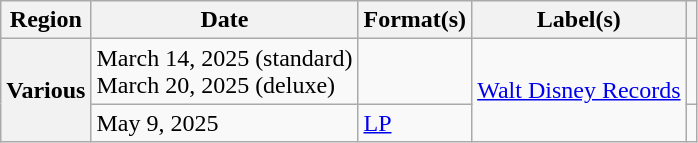<table class="wikitable plainrowheaders">
<tr>
<th scope="col">Region</th>
<th scope="col">Date</th>
<th scope="col">Format(s)</th>
<th scope="col">Label(s)</th>
<th scope="col"></th>
</tr>
<tr>
<th rowspan="2" scope="row">Various</th>
<td>March 14, 2025 (standard)<br>March 20, 2025 (deluxe)</td>
<td></td>
<td rowspan="2"><a href='#'>Walt Disney Records</a></td>
<td align="center"><br></td>
</tr>
<tr>
<td>May 9, 2025</td>
<td><a href='#'>LP</a></td>
<td align="center"></td>
</tr>
</table>
